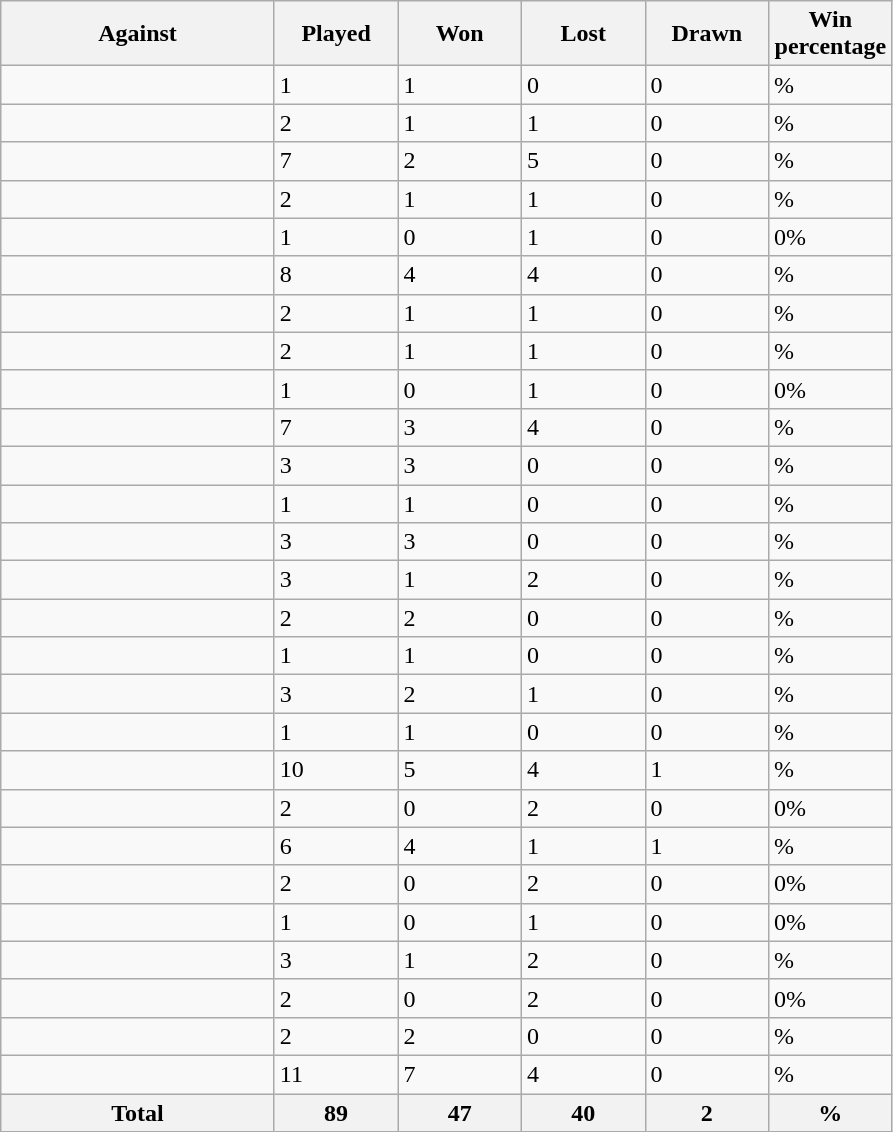<table class="wikitable sortable" style="border:1px solid #CCCCCC">
<tr>
<th align="left" width="175" bgcolor="#CCCCCC">Against</th>
<th align="center" width="75" bgcolor="#CCCCCC">Played</th>
<th align="center" width="75" bgcolor="#CCCCCC">Won</th>
<th align="center" width="75" bgcolor="#CCCCCC">Lost</th>
<th align="center" width="75" bgcolor="#CCCCCC">Drawn</th>
<th align="center" width="75" bgcolor="#CCCCCC">Win percentage</th>
</tr>
<tr>
<td align="left"></td>
<td>1</td>
<td>1</td>
<td>0</td>
<td>0</td>
<td>%</td>
</tr>
<tr>
<td align="left"></td>
<td>2</td>
<td>1</td>
<td>1</td>
<td>0</td>
<td>%</td>
</tr>
<tr>
<td align="left"></td>
<td>7</td>
<td>2</td>
<td>5</td>
<td>0</td>
<td>%</td>
</tr>
<tr>
<td align="left"></td>
<td>2</td>
<td>1</td>
<td>1</td>
<td>0</td>
<td>%</td>
</tr>
<tr>
<td align="left"></td>
<td>1</td>
<td>0</td>
<td>1</td>
<td>0</td>
<td>0%</td>
</tr>
<tr>
<td align="left"></td>
<td>8</td>
<td>4</td>
<td>4</td>
<td>0</td>
<td>%</td>
</tr>
<tr>
<td align="left"></td>
<td>2</td>
<td>1</td>
<td>1</td>
<td>0</td>
<td>%</td>
</tr>
<tr>
<td align="left"></td>
<td>2</td>
<td>1</td>
<td>1</td>
<td>0</td>
<td>%</td>
</tr>
<tr>
<td align="left"></td>
<td>1</td>
<td>0</td>
<td>1</td>
<td>0</td>
<td>0%</td>
</tr>
<tr>
<td align="left"></td>
<td>7</td>
<td>3</td>
<td>4</td>
<td>0</td>
<td>%</td>
</tr>
<tr>
<td align="left"></td>
<td>3</td>
<td>3</td>
<td>0</td>
<td>0</td>
<td>%</td>
</tr>
<tr>
<td align="left"></td>
<td>1</td>
<td>1</td>
<td>0</td>
<td>0</td>
<td>%</td>
</tr>
<tr>
<td align="left"></td>
<td>3</td>
<td>3</td>
<td>0</td>
<td>0</td>
<td>%</td>
</tr>
<tr>
<td align="left"></td>
<td>3</td>
<td>1</td>
<td>2</td>
<td>0</td>
<td>%</td>
</tr>
<tr>
<td align="left"></td>
<td>2</td>
<td>2</td>
<td>0</td>
<td>0</td>
<td>%</td>
</tr>
<tr>
<td align="left"></td>
<td>1</td>
<td>1</td>
<td>0</td>
<td>0</td>
<td>%</td>
</tr>
<tr>
<td align="left"></td>
<td>3</td>
<td>2</td>
<td>1</td>
<td>0</td>
<td>%</td>
</tr>
<tr>
<td align="left"></td>
<td>1</td>
<td>1</td>
<td>0</td>
<td>0</td>
<td>%</td>
</tr>
<tr>
<td align="left"></td>
<td>10</td>
<td>5</td>
<td>4</td>
<td>1</td>
<td>%</td>
</tr>
<tr>
<td align="left"></td>
<td>2</td>
<td>0</td>
<td>2</td>
<td>0</td>
<td>0%</td>
</tr>
<tr>
<td align="left"></td>
<td>6</td>
<td>4</td>
<td>1</td>
<td>1</td>
<td>%</td>
</tr>
<tr>
<td align="left"></td>
<td>2</td>
<td>0</td>
<td>2</td>
<td>0</td>
<td>0%</td>
</tr>
<tr>
<td align="left"></td>
<td>1</td>
<td>0</td>
<td>1</td>
<td>0</td>
<td>0%</td>
</tr>
<tr>
<td align="left"></td>
<td>3</td>
<td>1</td>
<td>2</td>
<td>0</td>
<td>%</td>
</tr>
<tr>
<td align="left"></td>
<td>2</td>
<td>0</td>
<td>2</td>
<td>0</td>
<td>0%</td>
</tr>
<tr>
<td align="left"></td>
<td>2</td>
<td>2</td>
<td>0</td>
<td>0</td>
<td>%</td>
</tr>
<tr>
<td align="left"></td>
<td>11</td>
<td>7</td>
<td>4</td>
<td>0</td>
<td>%</td>
</tr>
<tr class="sortbottom">
<th>Total</th>
<th>89</th>
<th>47</th>
<th>40</th>
<th>2</th>
<th>%</th>
</tr>
</table>
